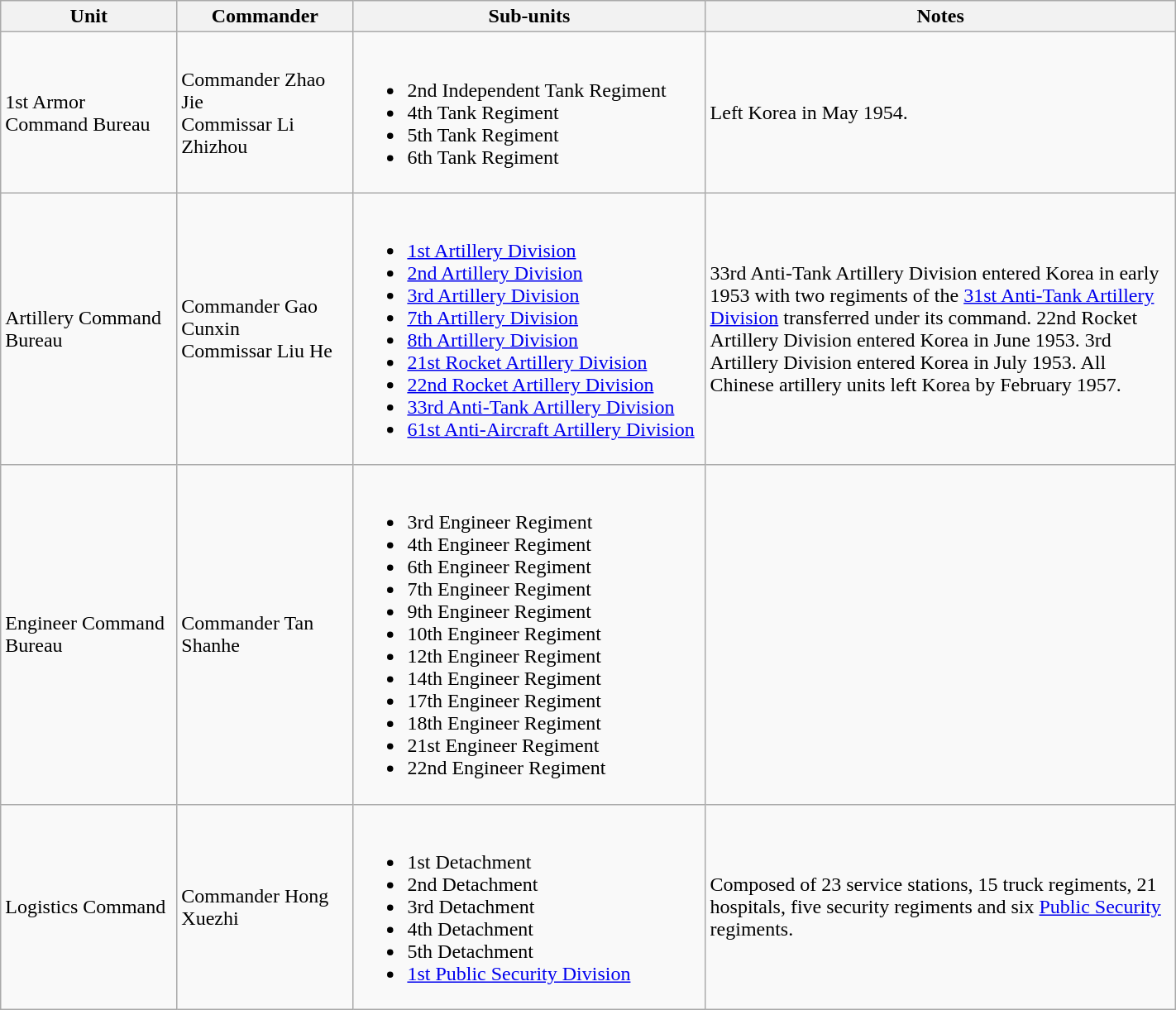<table class="wikitable" style="width: 75%">
<tr>
<th width=15%; align= center>Unit</th>
<th width=15%; align= center>Commander</th>
<th width=30%; align= center>Sub-units</th>
<th width=40%; align= center>Notes</th>
</tr>
<tr>
<td>1st Armor Command Bureau</td>
<td>Commander Zhao Jie<br>Commissar Li Zhizhou</td>
<td><br><ul><li>2nd Independent Tank Regiment</li><li>4th Tank Regiment</li><li>5th Tank Regiment</li><li>6th Tank Regiment</li></ul></td>
<td>Left Korea in May 1954.</td>
</tr>
<tr>
<td>Artillery Command Bureau</td>
<td>Commander Gao Cunxin<br>Commissar Liu He</td>
<td><br><ul><li><a href='#'>1st Artillery Division</a></li><li><a href='#'>2nd Artillery Division</a></li><li><a href='#'>3rd Artillery Division</a></li><li><a href='#'>7th Artillery Division</a></li><li><a href='#'>8th Artillery Division</a></li><li><a href='#'>21st Rocket Artillery Division</a></li><li><a href='#'>22nd Rocket Artillery Division</a></li><li><a href='#'>33rd Anti-Tank Artillery Division</a></li><li><a href='#'>61st Anti-Aircraft Artillery Division</a></li></ul></td>
<td>33rd Anti-Tank Artillery Division entered Korea in early 1953 with two regiments of the <a href='#'>31st Anti-Tank Artillery Division</a> transferred under its command. 22nd Rocket Artillery Division entered Korea in June 1953. 3rd Artillery Division entered Korea in July 1953. All Chinese artillery units left Korea by February 1957.</td>
</tr>
<tr>
<td>Engineer Command Bureau</td>
<td>Commander Tan Shanhe</td>
<td><br><ul><li>3rd Engineer Regiment</li><li>4th Engineer Regiment</li><li>6th Engineer Regiment</li><li>7th Engineer Regiment</li><li>9th Engineer Regiment</li><li>10th Engineer Regiment</li><li>12th Engineer Regiment</li><li>14th Engineer Regiment</li><li>17th Engineer Regiment</li><li>18th Engineer Regiment</li><li>21st Engineer Regiment</li><li>22nd Engineer Regiment</li></ul></td>
<td></td>
</tr>
<tr>
<td>Logistics Command</td>
<td>Commander Hong Xuezhi</td>
<td><br><ul><li>1st Detachment</li><li>2nd Detachment</li><li>3rd Detachment</li><li>4th Detachment</li><li>5th Detachment</li><li><a href='#'>1st Public Security Division</a></li></ul></td>
<td>Composed of 23 service stations, 15 truck regiments, 21 hospitals, five security regiments and six <a href='#'>Public Security</a> regiments.</td>
</tr>
</table>
